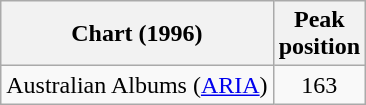<table class="wikitable plainrowheaders">
<tr>
<th>Chart (1996)</th>
<th>Peak<br> position</th>
</tr>
<tr>
<td>Australian Albums (<a href='#'>ARIA</a>)</td>
<td align="center">163</td>
</tr>
</table>
